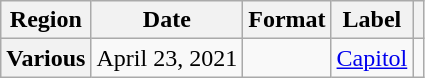<table class="wikitable plainrowheaders">
<tr>
<th scope="col">Region</th>
<th scope="col">Date</th>
<th scope="col">Format</th>
<th scope="col">Label</th>
<th scope="col"></th>
</tr>
<tr>
<th scope="row">Various</th>
<td>April 23, 2021</td>
<td></td>
<td><a href='#'>Capitol</a></td>
<td style="text-align:center;"></td>
</tr>
</table>
